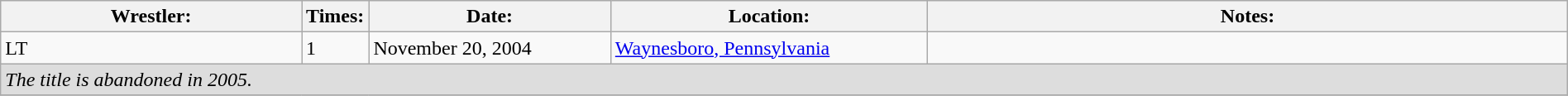<table class="wikitable" width=100%>
<tr>
<th width=20%>Wrestler:</th>
<th width=0%>Times:</th>
<th width=16%>Date:</th>
<th width=21%>Location:</th>
<th width=43%>Notes:</th>
</tr>
<tr>
<td>LT</td>
<td>1</td>
<td>November 20, 2004</td>
<td><a href='#'>Waynesboro, Pennsylvania</a></td>
<td></td>
</tr>
<tr>
<td style="background: #dddddd;" colspan=5><em>The title is abandoned in 2005.</em></td>
</tr>
<tr>
</tr>
</table>
